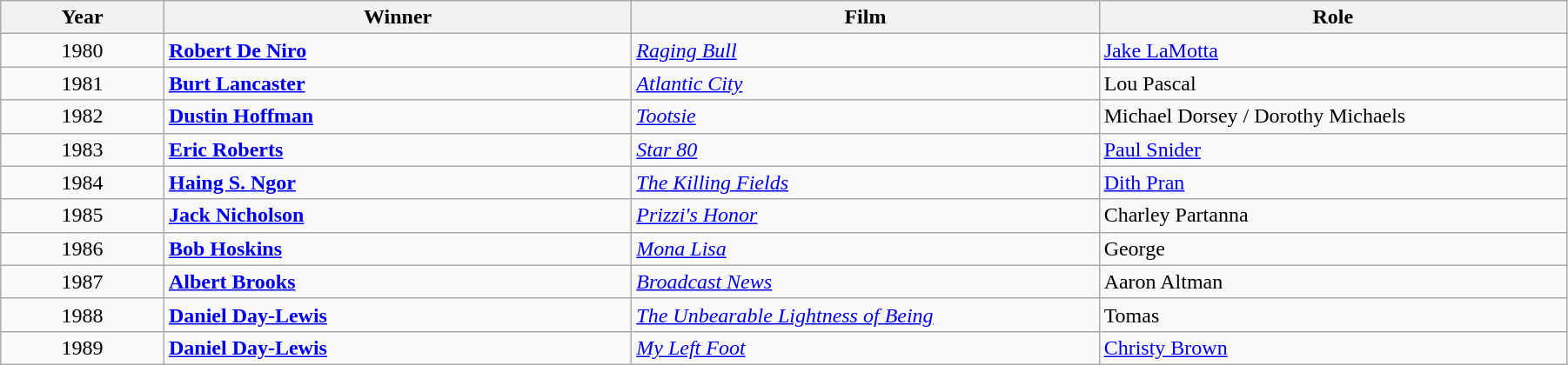<table class="wikitable" width="95%" cellpadding="5">
<tr>
<th width="100"><strong>Year</strong></th>
<th width="300"><strong>Winner</strong></th>
<th width="300"><strong>Film</strong></th>
<th width="300"><strong>Role</strong></th>
</tr>
<tr>
<td style="text-align:center;">1980</td>
<td><strong><a href='#'>Robert De Niro</a></strong></td>
<td><em><a href='#'>Raging Bull</a></em></td>
<td><a href='#'>Jake LaMotta</a></td>
</tr>
<tr>
<td style="text-align:center;">1981</td>
<td><strong><a href='#'>Burt Lancaster</a></strong></td>
<td><em><a href='#'>Atlantic City</a></em></td>
<td>Lou Pascal</td>
</tr>
<tr>
<td style="text-align:center;">1982</td>
<td><strong><a href='#'>Dustin Hoffman</a></strong></td>
<td><em><a href='#'>Tootsie</a></em></td>
<td>Michael Dorsey / Dorothy Michaels</td>
</tr>
<tr>
<td style="text-align:center;">1983</td>
<td><strong><a href='#'>Eric Roberts</a></strong></td>
<td><em><a href='#'>Star 80</a></em></td>
<td><a href='#'>Paul Snider</a></td>
</tr>
<tr>
<td style="text-align:center;">1984</td>
<td><strong><a href='#'>Haing S. Ngor</a></strong></td>
<td><em><a href='#'>The Killing Fields</a></em></td>
<td><a href='#'>Dith Pran</a></td>
</tr>
<tr>
<td style="text-align:center;">1985</td>
<td><strong><a href='#'>Jack Nicholson</a></strong></td>
<td><em><a href='#'>Prizzi's Honor</a></em></td>
<td>Charley Partanna</td>
</tr>
<tr>
<td style="text-align:center;">1986</td>
<td><strong><a href='#'>Bob Hoskins</a></strong></td>
<td><em><a href='#'>Mona Lisa</a></em></td>
<td>George</td>
</tr>
<tr>
<td style="text-align:center;">1987</td>
<td><strong><a href='#'>Albert Brooks</a></strong></td>
<td><em><a href='#'>Broadcast News</a></em></td>
<td>Aaron Altman</td>
</tr>
<tr>
<td style="text-align:center;">1988</td>
<td><strong><a href='#'>Daniel Day-Lewis</a></strong></td>
<td><em><a href='#'>The Unbearable Lightness of Being</a></em></td>
<td>Tomas</td>
</tr>
<tr>
<td style="text-align:center;">1989</td>
<td><strong><a href='#'>Daniel Day-Lewis</a></strong></td>
<td><em><a href='#'>My Left Foot</a></em></td>
<td><a href='#'>Christy Brown</a></td>
</tr>
</table>
